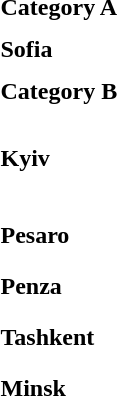<table>
<tr>
<td colspan="4" style="text-align:center;"><strong>Category A</strong></td>
</tr>
<tr>
<th scope=row style="text-align:left">Sofia </th>
<td style="height:30px;" font-size:95%"></td>
<td style="height:30px;" font-size:95%"></td>
<td style="height:30px;" font-size:95%"></td>
</tr>
<tr>
<td colspan="4" style="text-align:center;"><strong>Category B</strong></td>
</tr>
<tr>
<th rowspan=2  scope=row style="text-align:left">Kyiv </th>
<td rowspan=2 style="height:30px;" font-size:95%"></td>
<td rowspan=2 style="height:30px;" font-size:95%"></td>
<td style="height:30px;" font-size:95%"></td>
</tr>
<tr>
<td style="height:30px;" font-size:95%"></td>
</tr>
<tr>
<th scope=row style="text-align:left">Pesaro </th>
<td style="height:30px;" font-size:95%"></td>
<td style="height:30px;" font-size:95%"></td>
<td style="height:30px;" font-size:95%"></td>
</tr>
<tr>
<th scope=row style="text-align:left">Penza </th>
<td style="height:30px;" font-size:95%"></td>
<td style="height:30px;" font-size:95%"></td>
<td style="height:30px;" font-size:95%"></td>
</tr>
<tr>
<th scope=row style="text-align:left">Tashkent </th>
<td style="height:30px;" font-size:95%"></td>
<td style="height:30px;" font-size:95%"></td>
<td style="height:30px;" font-size:95%"></td>
</tr>
<tr>
<th scope=row style="text-align:left">Minsk </th>
<td style="height:30px;" font-size:95%"></td>
<td style="height:30px;" font-size:95%"></td>
<td style="height:30px;" font-size:95%"></td>
</tr>
</table>
